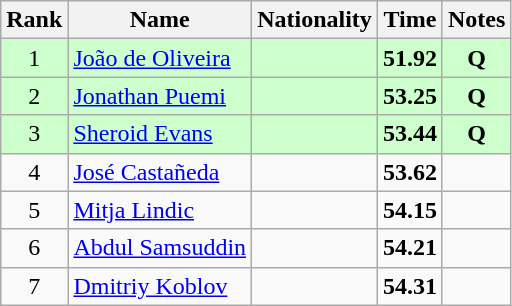<table class="wikitable sortable" style="text-align:center">
<tr>
<th>Rank</th>
<th>Name</th>
<th>Nationality</th>
<th>Time</th>
<th>Notes</th>
</tr>
<tr bgcolor=ccffcc>
<td>1</td>
<td align=left><a href='#'>João de Oliveira</a></td>
<td align=left></td>
<td><strong>51.92</strong></td>
<td><strong>Q</strong></td>
</tr>
<tr bgcolor=ccffcc>
<td>2</td>
<td align=left><a href='#'>Jonathan Puemi</a></td>
<td align=left></td>
<td><strong>53.25</strong></td>
<td><strong>Q</strong></td>
</tr>
<tr bgcolor=ccffcc>
<td>3</td>
<td align=left><a href='#'>Sheroid Evans</a></td>
<td align=left></td>
<td><strong>53.44</strong></td>
<td><strong>Q</strong></td>
</tr>
<tr>
<td>4</td>
<td align=left><a href='#'>José Castañeda</a></td>
<td align=left></td>
<td><strong>53.62</strong></td>
<td></td>
</tr>
<tr>
<td>5</td>
<td align=left><a href='#'>Mitja Lindic</a></td>
<td align=left></td>
<td><strong>54.15</strong></td>
<td></td>
</tr>
<tr>
<td>6</td>
<td align=left><a href='#'>Abdul Samsuddin</a></td>
<td align=left></td>
<td><strong>54.21</strong></td>
<td></td>
</tr>
<tr>
<td>7</td>
<td align=left><a href='#'>Dmitriy Koblov</a></td>
<td align=left></td>
<td><strong>54.31</strong></td>
<td></td>
</tr>
</table>
